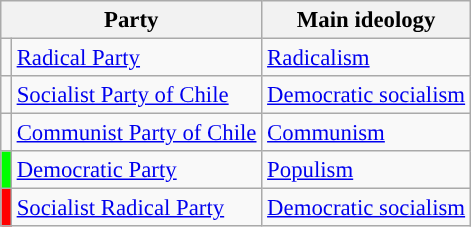<table class="wikitable" style="font-size:95%">
<tr>
<th colspan=2>Party</th>
<th>Main ideology</th>
</tr>
<tr>
<td></td>
<td><a href='#'>Radical Party</a></td>
<td><a href='#'>Radicalism</a></td>
</tr>
<tr>
<td></td>
<td><a href='#'>Socialist Party of Chile</a></td>
<td><a href='#'>Democratic socialism</a></td>
</tr>
<tr>
<td></td>
<td><a href='#'>Communist Party of Chile</a></td>
<td><a href='#'>Communism</a></td>
</tr>
<tr>
<td style="color:inherit;background:#00FF00"></td>
<td><a href='#'>Democratic Party</a></td>
<td><a href='#'>Populism</a></td>
</tr>
<tr>
<td bgcolor="red"></td>
<td><a href='#'>Socialist Radical Party</a></td>
<td><a href='#'>Democratic socialism</a></td>
</tr>
</table>
